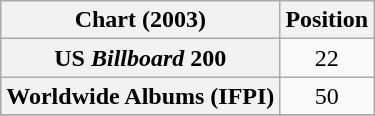<table class="wikitable plainrowheaders" style="text-align:center">
<tr>
<th scope="col">Chart (2003)</th>
<th scope="col">Position</th>
</tr>
<tr>
<th scope="row">US <em>Billboard</em> 200</th>
<td>22</td>
</tr>
<tr>
<th scope="row">Worldwide Albums (IFPI)</th>
<td>50</td>
</tr>
<tr>
</tr>
</table>
